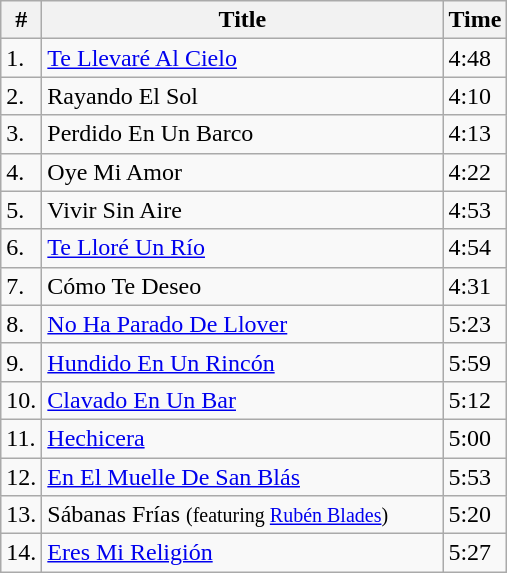<table class="wikitable">
<tr>
<th>#</th>
<th width="260">Title</th>
<th>Time</th>
</tr>
<tr>
<td>1.</td>
<td><a href='#'>Te Llevaré Al Cielo</a></td>
<td>4:48</td>
</tr>
<tr>
<td>2.</td>
<td>Rayando El Sol</td>
<td>4:10</td>
</tr>
<tr>
<td>3.</td>
<td>Perdido En Un Barco</td>
<td>4:13</td>
</tr>
<tr>
<td>4.</td>
<td>Oye Mi Amor</td>
<td>4:22</td>
</tr>
<tr>
<td>5.</td>
<td>Vivir Sin Aire</td>
<td>4:53</td>
</tr>
<tr>
<td>6.</td>
<td><a href='#'>Te Lloré Un Río</a></td>
<td>4:54</td>
</tr>
<tr>
<td>7.</td>
<td>Cómo Te Deseo</td>
<td>4:31</td>
</tr>
<tr>
<td>8.</td>
<td><a href='#'>No Ha Parado De Llover</a></td>
<td>5:23</td>
</tr>
<tr>
<td>9.</td>
<td><a href='#'>Hundido En Un Rincón</a></td>
<td>5:59</td>
</tr>
<tr>
<td>10.</td>
<td><a href='#'>Clavado En Un Bar</a></td>
<td>5:12</td>
</tr>
<tr>
<td>11.</td>
<td><a href='#'>Hechicera</a></td>
<td>5:00</td>
</tr>
<tr>
<td>12.</td>
<td><a href='#'>En El Muelle De San Blás</a></td>
<td>5:53</td>
</tr>
<tr>
<td>13.</td>
<td>Sábanas Frías <small>(featuring <a href='#'>Rubén Blades</a>)</small></td>
<td>5:20</td>
</tr>
<tr>
<td>14.</td>
<td><a href='#'>Eres Mi Religión</a></td>
<td>5:27</td>
</tr>
</table>
